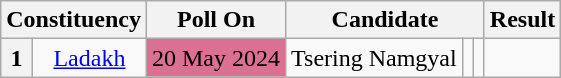<table class="wikitable " style="text-align:center;">
<tr>
<th colspan="2">Constituency</th>
<th>Poll On</th>
<th colspan="3">Candidate</th>
<th>Result</th>
</tr>
<tr>
<th>1</th>
<td><a href='#'>Ladakh</a></td>
<td bgcolor=#DB7093>20 May 2024</td>
<td>Tsering Namgyal</td>
<td></td>
<td></td>
</tr>
</table>
